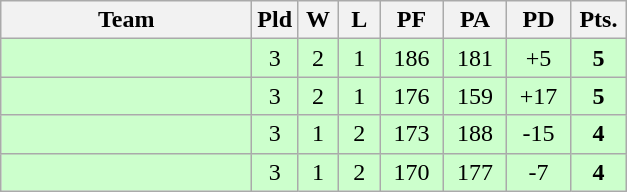<table class=wikitable style="text-align:center">
<tr>
<th width=160>Team</th>
<th width=20>Pld</th>
<th width=20>W</th>
<th width=20>L</th>
<th width=35>PF</th>
<th width=35>PA</th>
<th width=35>PD</th>
<th width=30>Pts.</th>
</tr>
<tr align="center" bgcolor="#CCFFCC">
<td align=left></td>
<td>3</td>
<td>2</td>
<td>1</td>
<td>186</td>
<td>181</td>
<td>+5</td>
<td><strong>5</strong></td>
</tr>
<tr align="center" bgcolor="#CCFFCC">
<td align=left></td>
<td>3</td>
<td>2</td>
<td>1</td>
<td>176</td>
<td>159</td>
<td>+17</td>
<td><strong>5</strong></td>
</tr>
<tr align="center" bgcolor="#CCFFCC">
<td align=left></td>
<td>3</td>
<td>1</td>
<td>2</td>
<td>173</td>
<td>188</td>
<td>-15</td>
<td><strong>4</strong></td>
</tr>
<tr align="center" bgcolor="#CCFFCC">
<td align=left></td>
<td>3</td>
<td>1</td>
<td>2</td>
<td>170</td>
<td>177</td>
<td>-7</td>
<td><strong>4</strong></td>
</tr>
</table>
